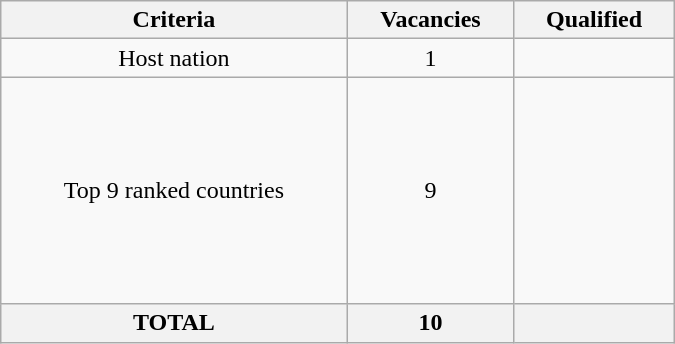<table class = "wikitable" width=450>
<tr>
<th>Criteria</th>
<th>Vacancies</th>
<th>Qualified</th>
</tr>
<tr>
<td align="center">Host nation</td>
<td align="center">1</td>
<td></td>
</tr>
<tr>
<td align="center">Top 9 ranked countries</td>
<td align="center">9</td>
<td><br><br><br><br><br><br><br><br></td>
</tr>
<tr>
<th>TOTAL</th>
<th>10</th>
<th></th>
</tr>
</table>
